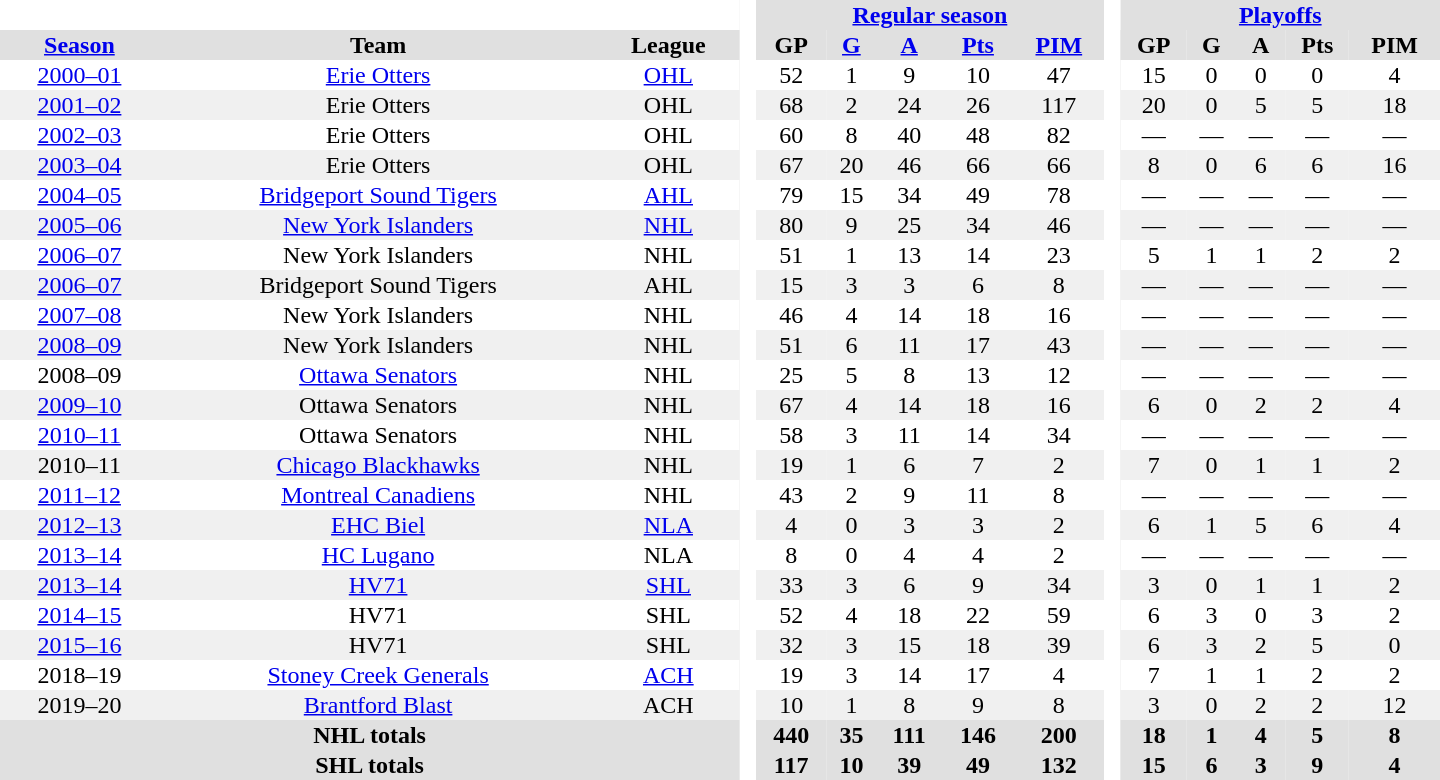<table border="0" cellpadding="1" cellspacing="0" style="text-align:center; width:60em">
<tr bgcolor="#e0e0e0">
<th colspan="3"  bgcolor="#ffffff"> </th>
<th rowspan="99" bgcolor="#ffffff"> </th>
<th colspan="5"><a href='#'>Regular season</a></th>
<th rowspan="99" bgcolor="#ffffff"> </th>
<th colspan="5"><a href='#'>Playoffs</a></th>
</tr>
<tr bgcolor="#e0e0e0">
<th><a href='#'>Season</a></th>
<th>Team</th>
<th>League</th>
<th>GP</th>
<th><a href='#'>G</a></th>
<th><a href='#'>A</a></th>
<th><a href='#'>Pts</a></th>
<th><a href='#'>PIM</a></th>
<th>GP</th>
<th>G</th>
<th>A</th>
<th>Pts</th>
<th>PIM</th>
</tr>
<tr>
<td><a href='#'>2000–01</a></td>
<td><a href='#'>Erie Otters</a></td>
<td><a href='#'>OHL</a></td>
<td>52</td>
<td>1</td>
<td>9</td>
<td>10</td>
<td>47</td>
<td>15</td>
<td>0</td>
<td>0</td>
<td>0</td>
<td>4</td>
</tr>
<tr bgcolor="#f0f0f0">
<td><a href='#'>2001–02</a></td>
<td>Erie Otters</td>
<td>OHL</td>
<td>68</td>
<td>2</td>
<td>24</td>
<td>26</td>
<td>117</td>
<td>20</td>
<td>0</td>
<td>5</td>
<td>5</td>
<td>18</td>
</tr>
<tr>
<td><a href='#'>2002–03</a></td>
<td>Erie Otters</td>
<td>OHL</td>
<td>60</td>
<td>8</td>
<td>40</td>
<td>48</td>
<td>82</td>
<td>—</td>
<td>—</td>
<td>—</td>
<td>—</td>
<td>—</td>
</tr>
<tr bgcolor="#f0f0f0">
<td><a href='#'>2003–04</a></td>
<td>Erie Otters</td>
<td>OHL</td>
<td>67</td>
<td>20</td>
<td>46</td>
<td>66</td>
<td>66</td>
<td>8</td>
<td>0</td>
<td>6</td>
<td>6</td>
<td>16</td>
</tr>
<tr>
<td><a href='#'>2004–05</a></td>
<td><a href='#'>Bridgeport Sound Tigers</a></td>
<td><a href='#'>AHL</a></td>
<td>79</td>
<td>15</td>
<td>34</td>
<td>49</td>
<td>78</td>
<td>—</td>
<td>—</td>
<td>—</td>
<td>—</td>
<td>—</td>
</tr>
<tr bgcolor="#f0f0f0">
<td><a href='#'>2005–06</a></td>
<td><a href='#'>New York Islanders</a></td>
<td><a href='#'>NHL</a></td>
<td>80</td>
<td>9</td>
<td>25</td>
<td>34</td>
<td>46</td>
<td>—</td>
<td>—</td>
<td>—</td>
<td>—</td>
<td>—</td>
</tr>
<tr>
<td><a href='#'>2006–07</a></td>
<td>New York Islanders</td>
<td>NHL</td>
<td>51</td>
<td>1</td>
<td>13</td>
<td>14</td>
<td>23</td>
<td>5</td>
<td>1</td>
<td>1</td>
<td>2</td>
<td>2</td>
</tr>
<tr bgcolor="#f0f0f0">
<td><a href='#'>2006–07</a></td>
<td>Bridgeport Sound Tigers</td>
<td>AHL</td>
<td>15</td>
<td>3</td>
<td>3</td>
<td>6</td>
<td>8</td>
<td>—</td>
<td>—</td>
<td>—</td>
<td>—</td>
<td>—</td>
</tr>
<tr>
<td><a href='#'>2007–08</a></td>
<td>New York Islanders</td>
<td>NHL</td>
<td>46</td>
<td>4</td>
<td>14</td>
<td>18</td>
<td>16</td>
<td>—</td>
<td>—</td>
<td>—</td>
<td>—</td>
<td>—</td>
</tr>
<tr bgcolor="#f0f0f0">
<td><a href='#'>2008–09</a></td>
<td>New York Islanders</td>
<td>NHL</td>
<td>51</td>
<td>6</td>
<td>11</td>
<td>17</td>
<td>43</td>
<td>—</td>
<td>—</td>
<td>—</td>
<td>—</td>
<td>—</td>
</tr>
<tr>
<td>2008–09</td>
<td><a href='#'>Ottawa Senators</a></td>
<td>NHL</td>
<td>25</td>
<td>5</td>
<td>8</td>
<td>13</td>
<td>12</td>
<td>—</td>
<td>—</td>
<td>—</td>
<td>—</td>
<td>—</td>
</tr>
<tr bgcolor="#f0f0f0">
<td><a href='#'>2009–10</a></td>
<td>Ottawa Senators</td>
<td>NHL</td>
<td>67</td>
<td>4</td>
<td>14</td>
<td>18</td>
<td>16</td>
<td>6</td>
<td>0</td>
<td>2</td>
<td>2</td>
<td>4</td>
</tr>
<tr>
<td><a href='#'>2010–11</a></td>
<td>Ottawa Senators</td>
<td>NHL</td>
<td>58</td>
<td>3</td>
<td>11</td>
<td>14</td>
<td>34</td>
<td>—</td>
<td>—</td>
<td>—</td>
<td>—</td>
<td>—</td>
</tr>
<tr bgcolor="#f0f0f0">
<td>2010–11</td>
<td><a href='#'>Chicago Blackhawks</a></td>
<td>NHL</td>
<td>19</td>
<td>1</td>
<td>6</td>
<td>7</td>
<td>2</td>
<td>7</td>
<td>0</td>
<td>1</td>
<td>1</td>
<td>2</td>
</tr>
<tr>
<td><a href='#'>2011–12</a></td>
<td><a href='#'>Montreal Canadiens</a></td>
<td>NHL</td>
<td>43</td>
<td>2</td>
<td>9</td>
<td>11</td>
<td>8</td>
<td>—</td>
<td>—</td>
<td>—</td>
<td>—</td>
<td>—</td>
</tr>
<tr bgcolor="#f0f0f0">
<td><a href='#'>2012–13</a></td>
<td><a href='#'>EHC Biel</a></td>
<td><a href='#'>NLA</a></td>
<td>4</td>
<td>0</td>
<td>3</td>
<td>3</td>
<td>2</td>
<td>6</td>
<td>1</td>
<td>5</td>
<td>6</td>
<td>4</td>
</tr>
<tr>
<td><a href='#'>2013–14</a></td>
<td><a href='#'>HC Lugano</a></td>
<td>NLA</td>
<td>8</td>
<td>0</td>
<td>4</td>
<td>4</td>
<td>2</td>
<td>—</td>
<td>—</td>
<td>—</td>
<td>—</td>
<td>—</td>
</tr>
<tr bgcolor="#f0f0f0">
<td><a href='#'>2013–14</a></td>
<td><a href='#'>HV71</a></td>
<td><a href='#'>SHL</a></td>
<td>33</td>
<td>3</td>
<td>6</td>
<td>9</td>
<td>34</td>
<td>3</td>
<td>0</td>
<td>1</td>
<td>1</td>
<td>2</td>
</tr>
<tr>
<td><a href='#'>2014–15</a></td>
<td>HV71</td>
<td>SHL</td>
<td>52</td>
<td>4</td>
<td>18</td>
<td>22</td>
<td>59</td>
<td>6</td>
<td>3</td>
<td>0</td>
<td>3</td>
<td>2</td>
</tr>
<tr bgcolor="#f0f0f0">
<td><a href='#'>2015–16</a></td>
<td>HV71</td>
<td>SHL</td>
<td>32</td>
<td>3</td>
<td>15</td>
<td>18</td>
<td>39</td>
<td>6</td>
<td>3</td>
<td>2</td>
<td>5</td>
<td>0</td>
</tr>
<tr>
<td>2018–19</td>
<td><a href='#'>Stoney Creek Generals</a></td>
<td><a href='#'>ACH</a></td>
<td>19</td>
<td>3</td>
<td>14</td>
<td>17</td>
<td>4</td>
<td>7</td>
<td>1</td>
<td>1</td>
<td>2</td>
<td>2</td>
</tr>
<tr bgcolor="#f0f0f0">
<td>2019–20</td>
<td><a href='#'>Brantford Blast</a></td>
<td>ACH</td>
<td>10</td>
<td>1</td>
<td>8</td>
<td>9</td>
<td>8</td>
<td>3</td>
<td>0</td>
<td>2</td>
<td>2</td>
<td>12</td>
</tr>
<tr bgcolor="#e0e0e0">
<th colspan="3">NHL totals</th>
<th>440</th>
<th>35</th>
<th>111</th>
<th>146</th>
<th>200</th>
<th>18</th>
<th>1</th>
<th>4</th>
<th>5</th>
<th>8</th>
</tr>
<tr bgcolor="#e0e0e0">
<th colspan="3">SHL totals</th>
<th>117</th>
<th>10</th>
<th>39</th>
<th>49</th>
<th>132</th>
<th>15</th>
<th>6</th>
<th>3</th>
<th>9</th>
<th>4</th>
</tr>
</table>
